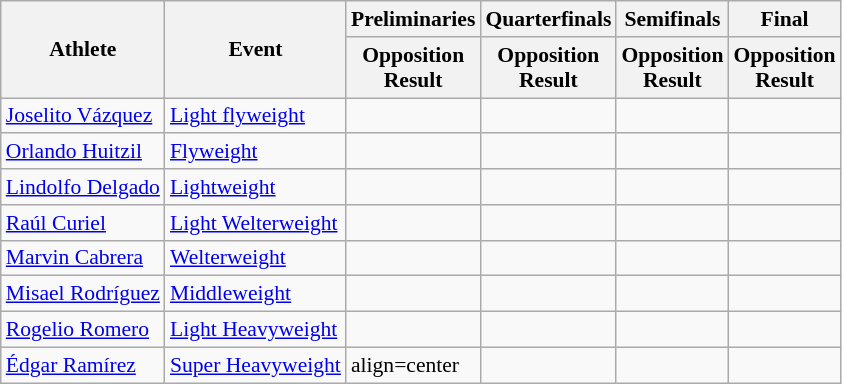<table class="wikitable" border="1" style="font-size:90%">
<tr>
<th rowspan=2>Athlete</th>
<th rowspan=2>Event</th>
<th>Preliminaries</th>
<th>Quarterfinals</th>
<th>Semifinals</th>
<th>Final</th>
</tr>
<tr>
<th>Opposition<br>Result</th>
<th>Opposition<br>Result</th>
<th>Opposition<br>Result</th>
<th>Opposition<br>Result</th>
</tr>
<tr>
<td><a href='#'>Joselito Vázquez</a></td>
<td><a href='#'>Light flyweight</a></td>
<td align=center></td>
<td align=center></td>
<td align=center></td>
<td align=center></td>
</tr>
<tr>
<td><a href='#'>Orlando Huitzil</a></td>
<td><a href='#'>Flyweight</a></td>
<td align=center></td>
<td align=center></td>
<td align=center></td>
<td align=center></td>
</tr>
<tr>
<td><a href='#'>Lindolfo Delgado</a></td>
<td><a href='#'>Lightweight</a></td>
<td align=center></td>
<td align=center></td>
<td align=center></td>
<td align=center></td>
</tr>
<tr>
<td><a href='#'>Raúl Curiel</a></td>
<td><a href='#'>Light Welterweight</a></td>
<td align=center></td>
<td align=center></td>
<td align=center></td>
<td align=center></td>
</tr>
<tr>
<td><a href='#'>Marvin Cabrera</a></td>
<td><a href='#'>Welterweight</a></td>
<td align=center></td>
<td align=center></td>
<td align=center></td>
<td align=center></td>
</tr>
<tr>
<td><a href='#'>Misael Rodríguez</a></td>
<td><a href='#'>Middleweight</a></td>
<td align=center></td>
<td align=center></td>
<td align=center></td>
<td align=center></td>
</tr>
<tr>
<td><a href='#'>Rogelio Romero</a></td>
<td><a href='#'>Light Heavyweight</a></td>
<td align=center></td>
<td align=center></td>
<td align=center></td>
<td align=center></td>
</tr>
<tr>
<td><a href='#'>Édgar Ramírez</a></td>
<td><a href='#'>Super Heavyweight</a></td>
<td>align=center </td>
<td align=center></td>
<td align=center></td>
<td align=center></td>
</tr>
</table>
